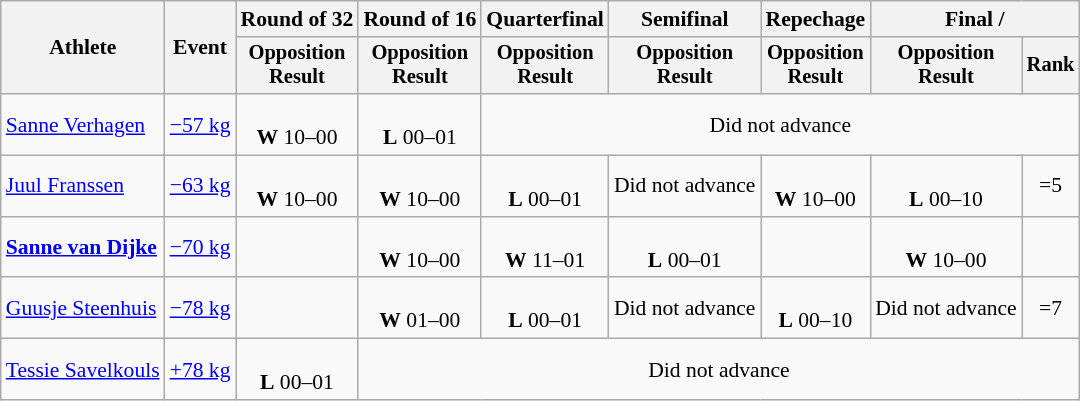<table class="wikitable" style="font-size:90%">
<tr>
<th rowspan="2">Athlete</th>
<th rowspan="2">Event</th>
<th>Round of 32</th>
<th>Round of 16</th>
<th>Quarterfinal</th>
<th>Semifinal</th>
<th>Repechage</th>
<th colspan=2>Final / </th>
</tr>
<tr style="font-size:95%">
<th>Opposition<br>Result</th>
<th>Opposition<br>Result</th>
<th>Opposition<br>Result</th>
<th>Opposition<br>Result</th>
<th>Opposition<br>Result</th>
<th>Opposition<br>Result</th>
<th>Rank</th>
</tr>
<tr align=center>
<td align=left><a href='#'>Sanne Verhagen</a></td>
<td align=left><a href='#'>−57 kg</a></td>
<td><br><strong>W</strong> 10–00</td>
<td><br><strong>L</strong> 00–01</td>
<td colspan=5>Did not advance</td>
</tr>
<tr align=center>
<td align=left><a href='#'>Juul Franssen</a></td>
<td align=left><a href='#'>−63 kg</a></td>
<td><br><strong>W</strong> 10–00</td>
<td><br><strong>W</strong> 10–00</td>
<td><br><strong>L</strong> 00–01</td>
<td>Did not advance</td>
<td><br><strong>W</strong> 10–00</td>
<td><br><strong>L</strong> 00–10</td>
<td>=5</td>
</tr>
<tr align=center>
<td align=left><strong><a href='#'>Sanne van Dijke</a></strong></td>
<td align=left><a href='#'>−70 kg</a></td>
<td></td>
<td><br><strong>W</strong> 10–00</td>
<td><br><strong>W</strong> 11–01</td>
<td><br><strong>L</strong> 00–01</td>
<td></td>
<td><br><strong>W</strong> 10–00</td>
<td></td>
</tr>
<tr align=center>
<td align=left><a href='#'>Guusje Steenhuis</a></td>
<td align=left><a href='#'>−78 kg</a></td>
<td></td>
<td><br><strong>W</strong> 01–00</td>
<td><br><strong>L</strong> 00–01</td>
<td>Did not advance</td>
<td><br><strong>L</strong> 00–10</td>
<td>Did not advance</td>
<td>=7</td>
</tr>
<tr align=center>
<td align=left><a href='#'>Tessie Savelkouls</a></td>
<td align=left><a href='#'>+78 kg</a></td>
<td><br><strong>L</strong> 00–01</td>
<td colspan=6>Did not advance</td>
</tr>
</table>
